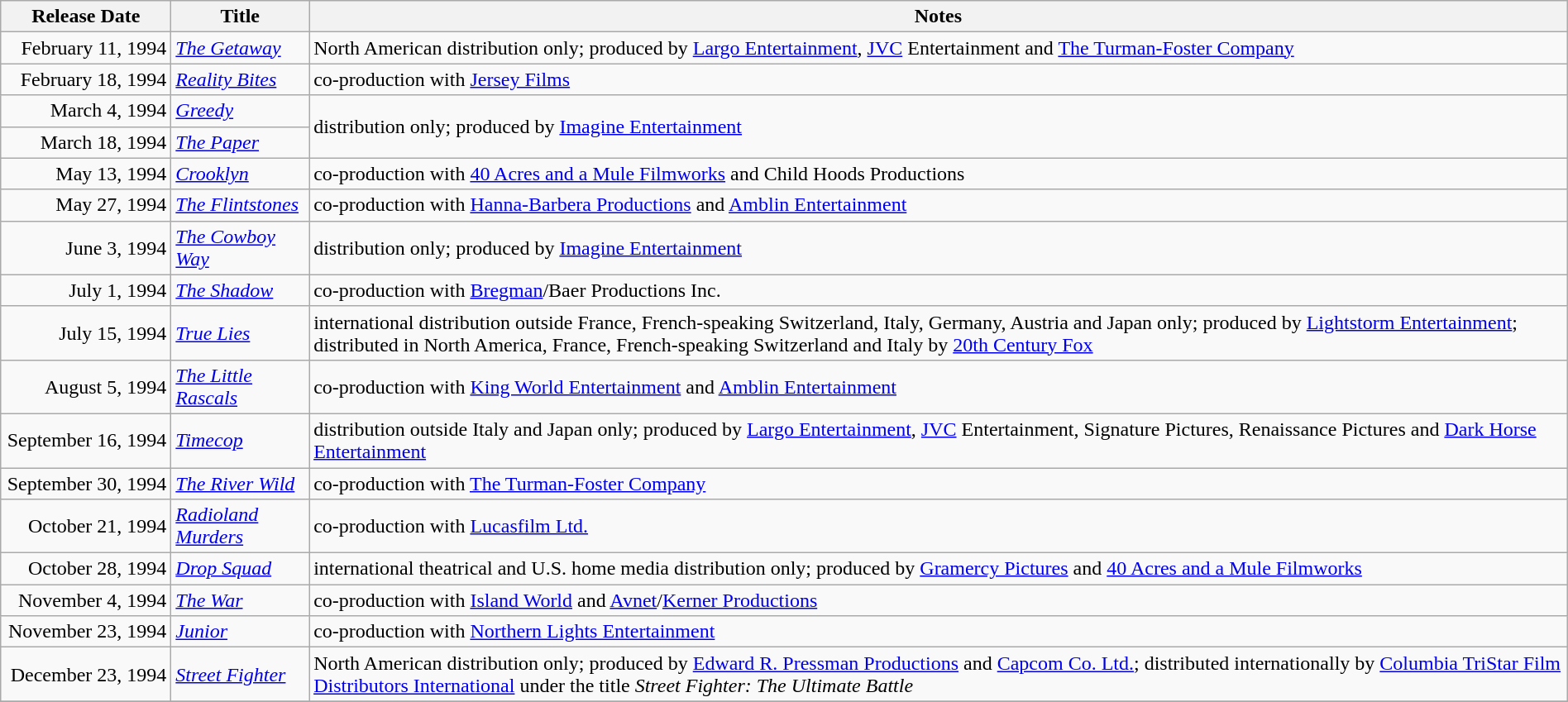<table class="wikitable sortable" style="width:100%;">
<tr>
<th scope="col" style="width:130px;">Release Date</th>
<th>Title</th>
<th>Notes</th>
</tr>
<tr>
<td style="text-align:right;">February 11, 1994</td>
<td><em><a href='#'>The Getaway</a></em></td>
<td>North American distribution only; produced by <a href='#'>Largo Entertainment</a>, <a href='#'>JVC</a> Entertainment and <a href='#'>The Turman-Foster Company</a></td>
</tr>
<tr>
<td style="text-align:right;">February 18, 1994</td>
<td><em><a href='#'>Reality Bites</a></em></td>
<td>co-production with <a href='#'>Jersey Films</a></td>
</tr>
<tr>
<td style="text-align:right;">March 4, 1994</td>
<td><em><a href='#'>Greedy</a></em></td>
<td rowspan="2">distribution only; produced by <a href='#'>Imagine Entertainment</a></td>
</tr>
<tr>
<td style="text-align:right;">March 18, 1994</td>
<td><em><a href='#'>The Paper</a></em></td>
</tr>
<tr>
<td style="text-align:right;">May 13, 1994</td>
<td><em><a href='#'>Crooklyn</a></em></td>
<td>co-production with <a href='#'>40 Acres and a Mule Filmworks</a> and Child Hoods Productions</td>
</tr>
<tr>
<td style="text-align:right;">May 27, 1994</td>
<td><em><a href='#'>The Flintstones</a></em></td>
<td>co-production with <a href='#'>Hanna-Barbera Productions</a> and <a href='#'>Amblin Entertainment</a></td>
</tr>
<tr>
<td style="text-align:right;">June 3, 1994</td>
<td><em><a href='#'>The Cowboy Way</a></em></td>
<td>distribution only; produced by <a href='#'>Imagine Entertainment</a></td>
</tr>
<tr>
<td style="text-align:right;">July 1, 1994</td>
<td><em><a href='#'>The Shadow</a></em></td>
<td>co-production with <a href='#'>Bregman</a>/Baer Productions Inc.</td>
</tr>
<tr>
<td style="text-align:right;">July 15, 1994</td>
<td><em><a href='#'>True Lies</a></em></td>
<td>international distribution outside France, French-speaking Switzerland, Italy, Germany, Austria and Japan only; produced by <a href='#'>Lightstorm Entertainment</a>; distributed in North America, France, French-speaking Switzerland and Italy by <a href='#'>20th Century Fox</a></td>
</tr>
<tr>
<td style="text-align:right;">August 5, 1994</td>
<td><em><a href='#'>The Little Rascals</a></em></td>
<td>co-production with <a href='#'>King World Entertainment</a> and <a href='#'>Amblin Entertainment</a></td>
</tr>
<tr>
<td style="text-align:right;">September 16, 1994</td>
<td><em><a href='#'>Timecop</a></em></td>
<td>distribution outside Italy and Japan only; produced by <a href='#'>Largo Entertainment</a>, <a href='#'>JVC</a> Entertainment, Signature Pictures, Renaissance Pictures and <a href='#'>Dark Horse Entertainment</a></td>
</tr>
<tr>
<td style="text-align:right;">September 30, 1994</td>
<td><em><a href='#'>The River Wild</a></em></td>
<td>co-production with <a href='#'>The Turman-Foster Company</a></td>
</tr>
<tr>
<td style="text-align:right;">October 21, 1994</td>
<td><em><a href='#'>Radioland Murders</a></em></td>
<td>co-production with <a href='#'>Lucasfilm Ltd.</a></td>
</tr>
<tr>
<td style="text-align:right;">October 28, 1994</td>
<td><em><a href='#'>Drop Squad</a></em></td>
<td>international theatrical and U.S. home media distribution only; produced by <a href='#'>Gramercy Pictures</a> and <a href='#'>40 Acres and a Mule Filmworks</a></td>
</tr>
<tr>
<td style="text-align:right;">November 4, 1994</td>
<td><em><a href='#'>The War</a></em></td>
<td>co-production with <a href='#'>Island World</a> and <a href='#'>Avnet</a>/<a href='#'>Kerner Productions</a></td>
</tr>
<tr>
<td style="text-align:right;">November 23, 1994</td>
<td><em><a href='#'>Junior</a></em></td>
<td>co-production with <a href='#'>Northern Lights Entertainment</a></td>
</tr>
<tr>
<td style="text-align:right;">December 23, 1994</td>
<td><em><a href='#'>Street Fighter</a></em></td>
<td>North American distribution only; produced by <a href='#'>Edward R. Pressman Productions</a> and <a href='#'>Capcom Co. Ltd.</a>; distributed internationally by <a href='#'>Columbia TriStar Film Distributors International</a> under the title <em>Street Fighter: The Ultimate Battle</em></td>
</tr>
<tr>
</tr>
</table>
